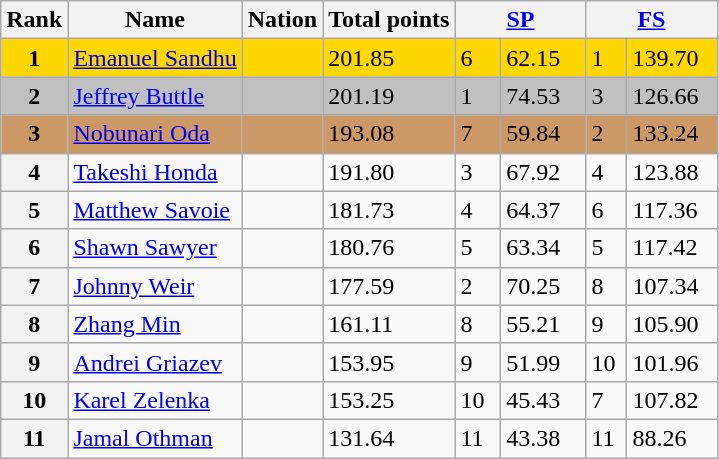<table class="wikitable">
<tr>
<th>Rank</th>
<th>Name</th>
<th>Nation</th>
<th>Total points</th>
<th colspan="2" width="80px"><a href='#'>SP</a></th>
<th colspan="2" width="80px"><a href='#'>FS</a></th>
</tr>
<tr bgcolor="gold">
<td align="center"><strong>1</strong></td>
<td><a href='#'>Emanuel Sandhu</a></td>
<td></td>
<td>201.85</td>
<td>6</td>
<td>62.15</td>
<td>1</td>
<td>139.70</td>
</tr>
<tr bgcolor="silver">
<td align="center"><strong>2</strong></td>
<td><a href='#'>Jeffrey Buttle</a></td>
<td></td>
<td>201.19</td>
<td>1</td>
<td>74.53</td>
<td>3</td>
<td>126.66</td>
</tr>
<tr bgcolor="cc9966">
<td align="center"><strong>3</strong></td>
<td><a href='#'>Nobunari Oda</a></td>
<td></td>
<td>193.08</td>
<td>7</td>
<td>59.84</td>
<td>2</td>
<td>133.24</td>
</tr>
<tr>
<th>4</th>
<td><a href='#'>Takeshi Honda</a></td>
<td></td>
<td>191.80</td>
<td>3</td>
<td>67.92</td>
<td>4</td>
<td>123.88</td>
</tr>
<tr>
<th>5</th>
<td><a href='#'>Matthew Savoie</a></td>
<td></td>
<td>181.73</td>
<td>4</td>
<td>64.37</td>
<td>6</td>
<td>117.36</td>
</tr>
<tr>
<th>6</th>
<td><a href='#'>Shawn Sawyer</a></td>
<td></td>
<td>180.76</td>
<td>5</td>
<td>63.34</td>
<td>5</td>
<td>117.42</td>
</tr>
<tr>
<th>7</th>
<td><a href='#'>Johnny Weir</a></td>
<td></td>
<td>177.59</td>
<td>2</td>
<td>70.25</td>
<td>8</td>
<td>107.34</td>
</tr>
<tr>
<th>8</th>
<td><a href='#'>Zhang Min</a></td>
<td></td>
<td>161.11</td>
<td>8</td>
<td>55.21</td>
<td>9</td>
<td>105.90</td>
</tr>
<tr>
<th>9</th>
<td><a href='#'>Andrei Griazev</a></td>
<td></td>
<td>153.95</td>
<td>9</td>
<td>51.99</td>
<td>10</td>
<td>101.96</td>
</tr>
<tr>
<th>10</th>
<td><a href='#'>Karel Zelenka</a></td>
<td></td>
<td>153.25</td>
<td>10</td>
<td>45.43</td>
<td>7</td>
<td>107.82</td>
</tr>
<tr>
<th>11</th>
<td><a href='#'>Jamal Othman</a></td>
<td></td>
<td>131.64</td>
<td>11</td>
<td>43.38</td>
<td>11</td>
<td>88.26</td>
</tr>
</table>
